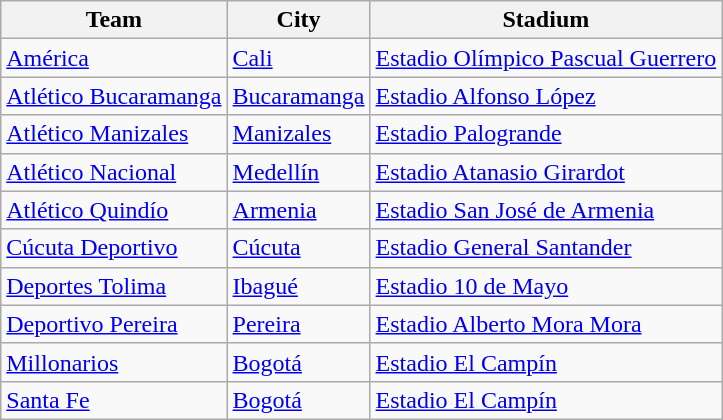<table class="wikitable sortable" style="font-size:100%">
<tr>
<th>Team</th>
<th>City</th>
<th>Stadium</th>
</tr>
<tr>
<td><a href='#'>América</a></td>
<td><a href='#'>Cali</a></td>
<td><a href='#'>Estadio Olímpico Pascual Guerrero</a></td>
</tr>
<tr>
<td><a href='#'>Atlético Bucaramanga</a></td>
<td><a href='#'>Bucaramanga</a></td>
<td><a href='#'>Estadio Alfonso López</a></td>
</tr>
<tr>
<td><a href='#'>Atlético Manizales</a></td>
<td><a href='#'>Manizales</a></td>
<td><a href='#'>Estadio Palogrande</a></td>
</tr>
<tr>
<td><a href='#'>Atlético Nacional</a></td>
<td><a href='#'>Medellín</a></td>
<td><a href='#'>Estadio Atanasio Girardot</a></td>
</tr>
<tr>
<td><a href='#'>Atlético Quindío</a></td>
<td><a href='#'>Armenia</a></td>
<td><a href='#'>Estadio San José de Armenia</a></td>
</tr>
<tr>
<td><a href='#'>Cúcuta Deportivo</a></td>
<td><a href='#'>Cúcuta</a></td>
<td><a href='#'>Estadio General Santander</a></td>
</tr>
<tr>
<td><a href='#'>Deportes Tolima</a></td>
<td><a href='#'>Ibagué</a></td>
<td><a href='#'>Estadio 10 de Mayo</a></td>
</tr>
<tr>
<td><a href='#'>Deportivo Pereira</a></td>
<td><a href='#'>Pereira</a></td>
<td><a href='#'>Estadio Alberto Mora Mora</a></td>
</tr>
<tr>
<td><a href='#'>Millonarios</a></td>
<td><a href='#'>Bogotá</a></td>
<td><a href='#'>Estadio El Campín</a></td>
</tr>
<tr>
<td><a href='#'>Santa Fe</a></td>
<td><a href='#'>Bogotá</a></td>
<td><a href='#'>Estadio El Campín</a></td>
</tr>
</table>
